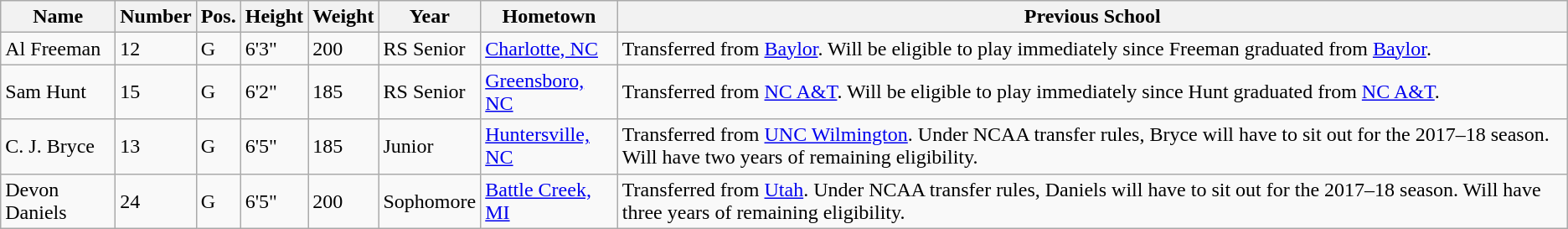<table class="wikitable sortable" border="1">
<tr>
<th>Name</th>
<th>Number</th>
<th>Pos.</th>
<th>Height</th>
<th>Weight</th>
<th>Year</th>
<th>Hometown</th>
<th class="unsortable">Previous School</th>
</tr>
<tr>
<td>Al Freeman</td>
<td>12</td>
<td>G</td>
<td>6'3"</td>
<td>200</td>
<td>RS Senior</td>
<td><a href='#'>Charlotte, NC</a></td>
<td>Transferred from <a href='#'>Baylor</a>. Will be eligible to play immediately since Freeman graduated from <a href='#'>Baylor</a>.</td>
</tr>
<tr>
<td>Sam Hunt</td>
<td>15</td>
<td>G</td>
<td>6'2"</td>
<td>185</td>
<td>RS Senior</td>
<td><a href='#'>Greensboro, NC</a></td>
<td>Transferred from <a href='#'>NC A&T</a>. Will be eligible to play immediately since Hunt graduated from <a href='#'>NC A&T</a>.</td>
</tr>
<tr>
<td>C. J. Bryce</td>
<td>13</td>
<td>G</td>
<td>6'5"</td>
<td>185</td>
<td>Junior</td>
<td><a href='#'>Huntersville, NC</a></td>
<td>Transferred from <a href='#'>UNC Wilmington</a>. Under NCAA transfer rules, Bryce will have to sit out for the 2017–18 season. Will have two years of remaining eligibility.</td>
</tr>
<tr>
<td>Devon Daniels</td>
<td>24</td>
<td>G</td>
<td>6'5"</td>
<td>200</td>
<td>Sophomore</td>
<td><a href='#'>Battle Creek, MI</a></td>
<td>Transferred from <a href='#'>Utah</a>. Under NCAA transfer rules, Daniels will have to sit out for the 2017–18 season. Will have three years of remaining eligibility.</td>
</tr>
</table>
